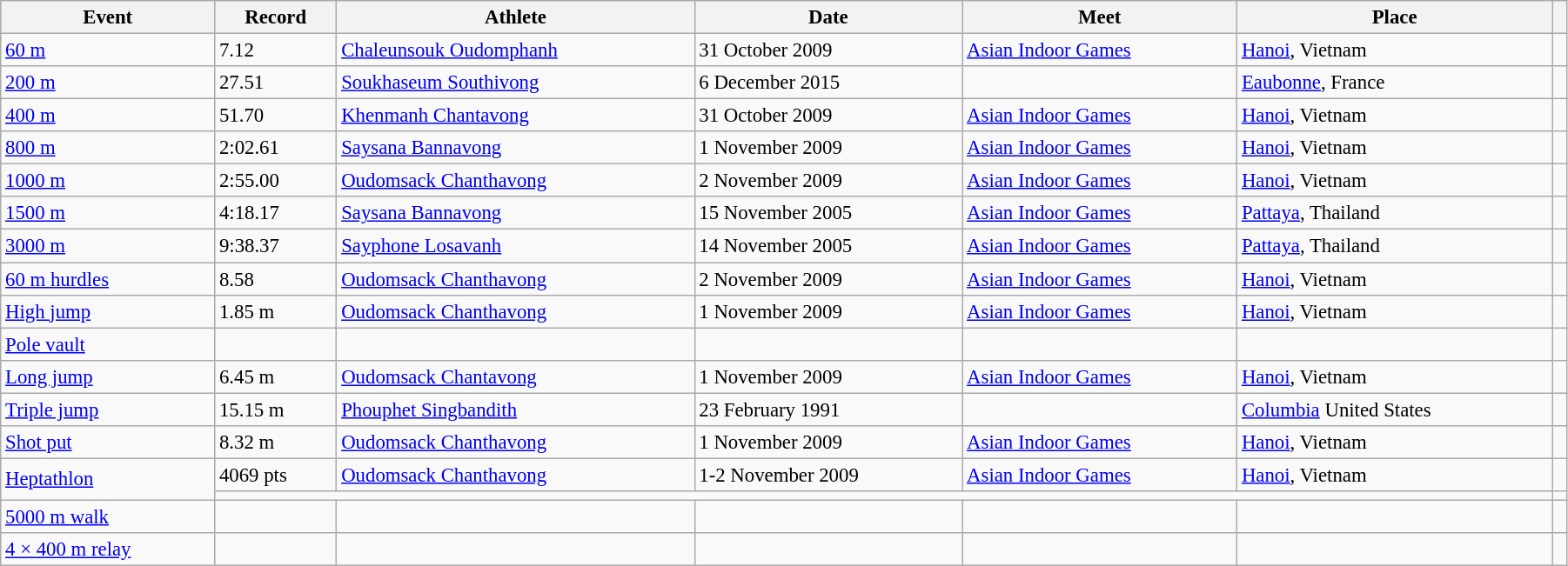<table class="wikitable" style="font-size:95%; width: 95%;">
<tr>
<th>Event</th>
<th>Record</th>
<th>Athlete</th>
<th>Date</th>
<th>Meet</th>
<th>Place</th>
<th></th>
</tr>
<tr>
<td><a href='#'>60 m</a></td>
<td>7.12</td>
<td><a href='#'>Chaleunsouk Oudomphanh</a></td>
<td>31 October 2009</td>
<td><a href='#'>Asian Indoor Games</a></td>
<td><a href='#'>Hanoi</a>, Vietnam</td>
<td></td>
</tr>
<tr>
<td><a href='#'>200 m</a></td>
<td>27.51</td>
<td><a href='#'>Soukhaseum Southivong</a></td>
<td>6 December 2015</td>
<td></td>
<td><a href='#'>Eaubonne</a>, France</td>
<td></td>
</tr>
<tr>
<td><a href='#'>400 m</a></td>
<td>51.70</td>
<td><a href='#'>Khenmanh Chantavong</a></td>
<td>31 October 2009</td>
<td><a href='#'>Asian Indoor Games</a></td>
<td><a href='#'>Hanoi</a>, Vietnam</td>
<td></td>
</tr>
<tr>
<td><a href='#'>800 m</a></td>
<td>2:02.61</td>
<td><a href='#'>Saysana Bannavong</a></td>
<td>1 November 2009</td>
<td><a href='#'>Asian Indoor Games</a></td>
<td><a href='#'>Hanoi</a>, Vietnam</td>
<td></td>
</tr>
<tr>
<td><a href='#'>1000 m</a></td>
<td>2:55.00</td>
<td><a href='#'>Oudomsack Chanthavong</a></td>
<td>2 November 2009</td>
<td><a href='#'>Asian Indoor Games</a></td>
<td><a href='#'>Hanoi</a>, Vietnam</td>
<td></td>
</tr>
<tr>
<td><a href='#'>1500 m</a></td>
<td>4:18.17</td>
<td><a href='#'>Saysana Bannavong</a></td>
<td>15 November 2005</td>
<td><a href='#'>Asian Indoor Games</a></td>
<td><a href='#'>Pattaya</a>, Thailand</td>
<td></td>
</tr>
<tr>
<td><a href='#'>3000 m</a></td>
<td>9:38.37</td>
<td><a href='#'>Sayphone Losavanh</a></td>
<td>14 November 2005</td>
<td><a href='#'>Asian Indoor Games</a></td>
<td><a href='#'>Pattaya</a>, Thailand</td>
<td></td>
</tr>
<tr>
<td><a href='#'>60 m hurdles</a></td>
<td>8.58</td>
<td><a href='#'>Oudomsack Chanthavong</a></td>
<td>2 November 2009</td>
<td><a href='#'>Asian Indoor Games</a></td>
<td><a href='#'>Hanoi</a>, Vietnam</td>
<td></td>
</tr>
<tr>
<td><a href='#'>High jump</a></td>
<td>1.85 m</td>
<td><a href='#'>Oudomsack Chanthavong</a></td>
<td>1 November 2009</td>
<td><a href='#'>Asian Indoor Games</a></td>
<td><a href='#'>Hanoi</a>, Vietnam</td>
<td></td>
</tr>
<tr>
<td><a href='#'>Pole vault</a></td>
<td></td>
<td></td>
<td></td>
<td></td>
<td></td>
<td></td>
</tr>
<tr>
<td><a href='#'>Long jump</a></td>
<td>6.45 m</td>
<td><a href='#'>Oudomsack Chantavong</a></td>
<td>1 November 2009</td>
<td><a href='#'>Asian Indoor Games</a></td>
<td><a href='#'>Hanoi</a>, Vietnam</td>
<td></td>
</tr>
<tr>
<td><a href='#'>Triple jump</a></td>
<td>15.15 m</td>
<td><a href='#'>Phouphet Singbandith</a></td>
<td>23 February 1991</td>
<td></td>
<td><a href='#'>Columbia</a> United States</td>
<td></td>
</tr>
<tr>
<td><a href='#'>Shot put</a></td>
<td>8.32 m</td>
<td><a href='#'>Oudomsack Chanthavong</a></td>
<td>1 November 2009</td>
<td><a href='#'>Asian Indoor Games</a></td>
<td><a href='#'>Hanoi</a>, Vietnam</td>
<td></td>
</tr>
<tr>
<td rowspan=2><a href='#'>Heptathlon</a></td>
<td>4069 pts</td>
<td><a href='#'>Oudomsack Chanthavong</a></td>
<td>1-2 November 2009</td>
<td><a href='#'>Asian Indoor Games</a></td>
<td><a href='#'>Hanoi</a>, Vietnam</td>
<td></td>
</tr>
<tr>
<td colspan=5></td>
<td></td>
</tr>
<tr>
<td><a href='#'>5000 m walk</a></td>
<td></td>
<td></td>
<td></td>
<td></td>
<td></td>
<td></td>
</tr>
<tr>
<td><a href='#'>4 × 400 m relay</a></td>
<td></td>
<td></td>
<td></td>
<td></td>
<td></td>
<td></td>
</tr>
</table>
